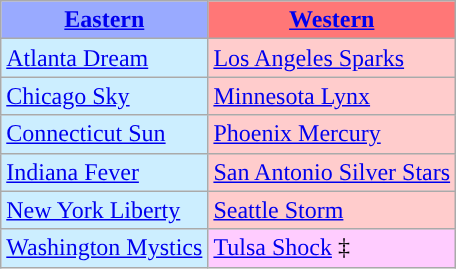<table class="wikitable">
<tr>
<th style="background-color: #9AF;"><a href='#'>Eastern</a></th>
<th style="background-color: #F77;"><a href='#'>Western</a></th>
</tr>
<tr>
<td style="background-color: #CEF;"><a href='#'>Atlanta Dream</a></td>
<td style="background-color: #FCC;"><a href='#'>Los Angeles Sparks</a></td>
</tr>
<tr>
<td style="background-color: #CEF;"><a href='#'>Chicago Sky</a></td>
<td style="background-color: #FCC;"><a href='#'>Minnesota Lynx</a></td>
</tr>
<tr>
<td style="background-color: #CEF;"><a href='#'>Connecticut Sun</a></td>
<td style="background-color: #FCC;"><a href='#'>Phoenix Mercury</a></td>
</tr>
<tr>
<td style="background-color: #CEF;"><a href='#'>Indiana Fever</a></td>
<td style="background-color: #FCC;"><a href='#'>San Antonio Silver Stars</a></td>
</tr>
<tr>
<td style="background-color: #CEF;"><a href='#'>New York Liberty</a></td>
<td style="background-color: #FCC;"><a href='#'>Seattle Storm</a></td>
</tr>
<tr>
<td style="background-color: #CEF;"><a href='#'>Washington Mystics</a></td>
<td style="background-color: #FCF;"><a href='#'>Tulsa Shock</a> ‡</td>
</tr>
</table>
